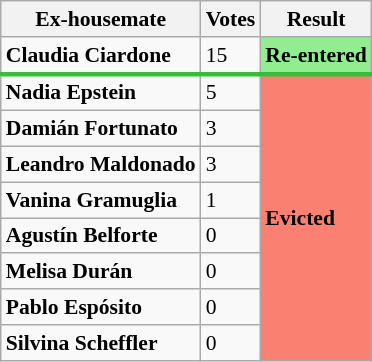<table class="wikitable" style="font-size:90%;">
<tr>
<th>Ex-housemate</th>
<th>Votes</th>
<th>Result</th>
</tr>
<tr style="border-bottom:3px solid #36BF36;">
<td><strong>Claudia Ciardone</strong></td>
<td>15</td>
<td style="background:#90EE90;"><strong>Re-entered</strong><br></td>
</tr>
<tr>
<td><strong>Nadia Epstein</strong></td>
<td>5</td>
<td style="background:salmon;" rowspan="8"><strong>Evicted</strong><br></td>
</tr>
<tr>
<td><strong>Damián Fortunato</strong></td>
<td>3</td>
</tr>
<tr>
<td><strong>Leandro Maldonado</strong></td>
<td>3</td>
</tr>
<tr>
<td><strong>Vanina Gramuglia</strong></td>
<td>1</td>
</tr>
<tr>
<td><strong>Agustín Belforte</strong></td>
<td>0</td>
</tr>
<tr>
<td><strong>Melisa Durán</strong></td>
<td>0</td>
</tr>
<tr>
<td><strong>Pablo Espósito</strong></td>
<td>0</td>
</tr>
<tr>
<td><strong>Silvina Scheffler</strong></td>
<td>0</td>
</tr>
</table>
